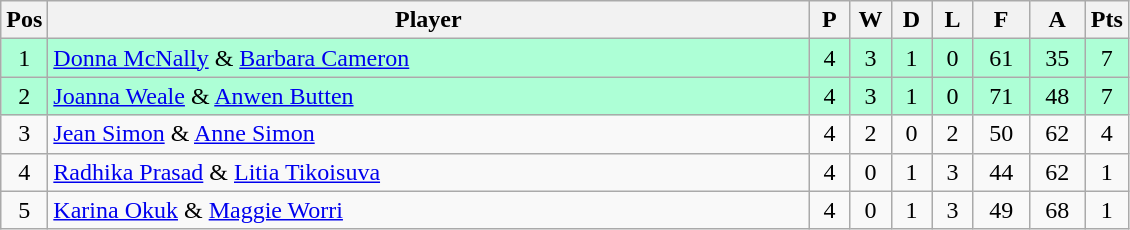<table class="wikitable" style="font-size: 100%">
<tr>
<th width=20>Pos</th>
<th width=500>Player</th>
<th width=20>P</th>
<th width=20>W</th>
<th width=20>D</th>
<th width=20>L</th>
<th width=30>F</th>
<th width=30>A</th>
<th width=20>Pts</th>
</tr>
<tr align=center style="background: #ADFFD6;">
<td>1</td>
<td align="left"> <a href='#'>Donna McNally</a> & <a href='#'>Barbara Cameron</a></td>
<td>4</td>
<td>3</td>
<td>1</td>
<td>0</td>
<td>61</td>
<td>35</td>
<td>7</td>
</tr>
<tr align=center style="background: #ADFFD6;">
<td>2</td>
<td align="left"> <a href='#'>Joanna Weale</a> & <a href='#'>Anwen Butten</a></td>
<td>4</td>
<td>3</td>
<td>1</td>
<td>0</td>
<td>71</td>
<td>48</td>
<td>7</td>
</tr>
<tr align=center>
<td>3</td>
<td align="left"> <a href='#'>Jean Simon</a> & <a href='#'>Anne Simon</a></td>
<td>4</td>
<td>2</td>
<td>0</td>
<td>2</td>
<td>50</td>
<td>62</td>
<td>4</td>
</tr>
<tr align=center>
<td>4</td>
<td align="left"> <a href='#'>Radhika Prasad</a> & <a href='#'>Litia Tikoisuva</a></td>
<td>4</td>
<td>0</td>
<td>1</td>
<td>3</td>
<td>44</td>
<td>62</td>
<td>1</td>
</tr>
<tr align=center>
<td>5</td>
<td align="left"> <a href='#'>Karina Okuk</a> & <a href='#'>Maggie Worri</a></td>
<td>4</td>
<td>0</td>
<td>1</td>
<td>3</td>
<td>49</td>
<td>68</td>
<td>1</td>
</tr>
</table>
